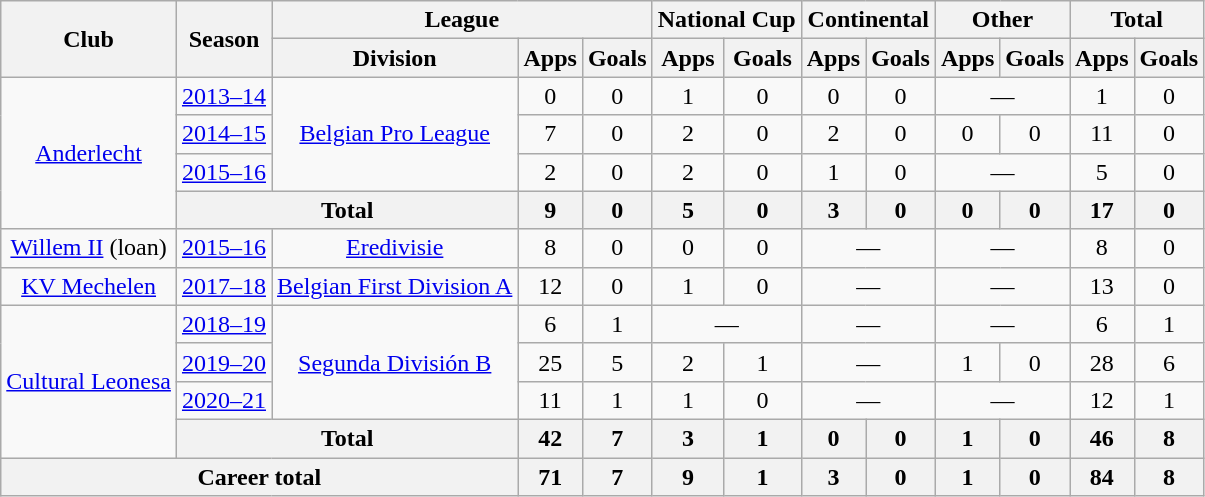<table class="wikitable" style="text-align:center">
<tr>
<th rowspan="2">Club</th>
<th rowspan="2">Season</th>
<th colspan="3">League</th>
<th colspan="2">National Cup</th>
<th colspan="2">Continental</th>
<th colspan="2">Other</th>
<th colspan="2">Total</th>
</tr>
<tr>
<th>Division</th>
<th>Apps</th>
<th>Goals</th>
<th>Apps</th>
<th>Goals</th>
<th>Apps</th>
<th>Goals</th>
<th>Apps</th>
<th>Goals</th>
<th>Apps</th>
<th>Goals</th>
</tr>
<tr>
<td rowspan="4"><a href='#'>Anderlecht</a></td>
<td><a href='#'>2013–14</a></td>
<td rowspan="3"><a href='#'>Belgian Pro League</a></td>
<td>0</td>
<td>0</td>
<td>1</td>
<td>0</td>
<td>0</td>
<td>0</td>
<td colspan="2">—</td>
<td>1</td>
<td>0</td>
</tr>
<tr>
<td><a href='#'>2014–15</a></td>
<td>7</td>
<td>0</td>
<td>2</td>
<td>0</td>
<td>2</td>
<td>0</td>
<td>0</td>
<td>0</td>
<td>11</td>
<td>0</td>
</tr>
<tr>
<td><a href='#'>2015–16</a></td>
<td>2</td>
<td>0</td>
<td>2</td>
<td>0</td>
<td>1</td>
<td>0</td>
<td colspan="2">—</td>
<td>5</td>
<td>0</td>
</tr>
<tr>
<th colspan="2">Total</th>
<th>9</th>
<th>0</th>
<th>5</th>
<th>0</th>
<th>3</th>
<th>0</th>
<th>0</th>
<th>0</th>
<th>17</th>
<th>0</th>
</tr>
<tr>
<td><a href='#'>Willem II</a> (loan)</td>
<td><a href='#'>2015–16</a></td>
<td><a href='#'>Eredivisie</a></td>
<td>8</td>
<td>0</td>
<td>0</td>
<td>0</td>
<td colspan="2">—</td>
<td colspan="2">—</td>
<td>8</td>
<td>0</td>
</tr>
<tr>
<td><a href='#'>KV Mechelen</a></td>
<td><a href='#'>2017–18</a></td>
<td><a href='#'>Belgian First Division A</a></td>
<td>12</td>
<td>0</td>
<td>1</td>
<td>0</td>
<td colspan="2">—</td>
<td colspan="2">—</td>
<td>13</td>
<td>0</td>
</tr>
<tr>
<td rowspan="4"><a href='#'>Cultural Leonesa</a></td>
<td><a href='#'>2018–19</a></td>
<td rowspan="3"><a href='#'>Segunda División B</a></td>
<td>6</td>
<td>1</td>
<td colspan="2">—</td>
<td colspan="2">—</td>
<td colspan="2">—</td>
<td>6</td>
<td>1</td>
</tr>
<tr>
<td><a href='#'>2019–20</a></td>
<td>25</td>
<td>5</td>
<td>2</td>
<td>1</td>
<td colspan="2">—</td>
<td>1</td>
<td>0</td>
<td>28</td>
<td>6</td>
</tr>
<tr>
<td><a href='#'>2020–21</a></td>
<td>11</td>
<td>1</td>
<td>1</td>
<td>0</td>
<td colspan="2">—</td>
<td colspan="2">—</td>
<td>12</td>
<td>1</td>
</tr>
<tr>
<th colspan="2">Total</th>
<th>42</th>
<th>7</th>
<th>3</th>
<th>1</th>
<th>0</th>
<th>0</th>
<th>1</th>
<th>0</th>
<th>46</th>
<th>8</th>
</tr>
<tr>
<th colspan="3">Career total</th>
<th>71</th>
<th>7</th>
<th>9</th>
<th>1</th>
<th>3</th>
<th>0</th>
<th>1</th>
<th>0</th>
<th>84</th>
<th>8</th>
</tr>
</table>
